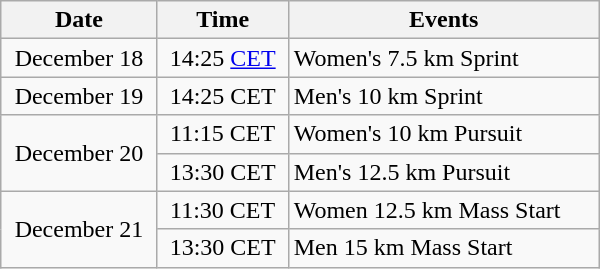<table class="wikitable" style="text-align: center" width="400">
<tr>
<th>Date</th>
<th>Time</th>
<th>Events</th>
</tr>
<tr>
<td>December 18</td>
<td>14:25 <a href='#'>CET</a></td>
<td style="text-align: left">Women's 7.5 km Sprint</td>
</tr>
<tr>
<td>December 19</td>
<td>14:25 CET</td>
<td style="text-align: left">Men's 10 km Sprint</td>
</tr>
<tr>
<td rowspan=2>December 20</td>
<td>11:15 CET</td>
<td style="text-align: left">Women's 10 km Pursuit</td>
</tr>
<tr>
<td>13:30 CET</td>
<td style="text-align: left">Men's 12.5 km Pursuit</td>
</tr>
<tr>
<td rowspan=2>December 21</td>
<td>11:30 CET</td>
<td style="text-align: left">Women 12.5 km Mass Start</td>
</tr>
<tr>
<td>13:30 CET</td>
<td style="text-align: left">Men 15 km Mass Start</td>
</tr>
</table>
